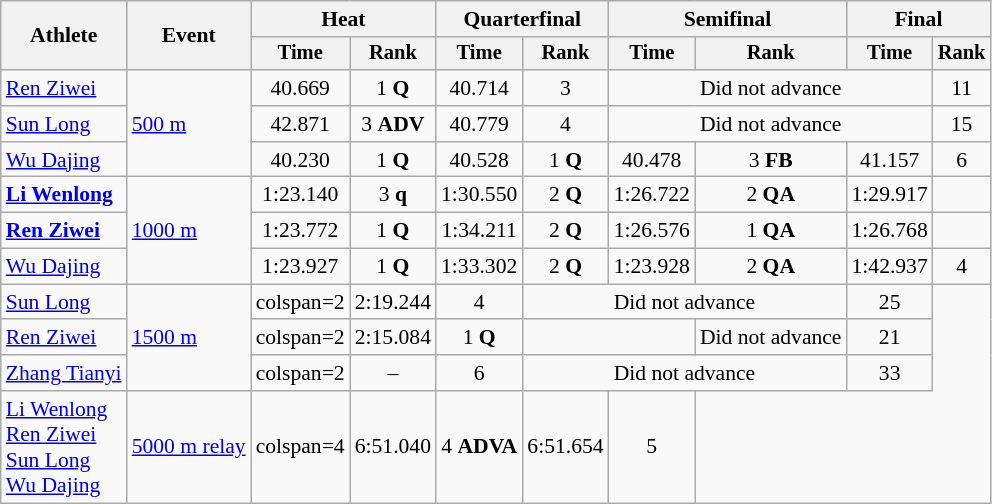<table class="wikitable" style="font-size:90%">
<tr>
<th rowspan=2>Athlete</th>
<th rowspan=2>Event</th>
<th colspan=2>Heat</th>
<th colspan=2>Quarterfinal</th>
<th colspan=2>Semifinal</th>
<th colspan=2>Final</th>
</tr>
<tr style="font-size:95%">
<th>Time</th>
<th>Rank</th>
<th>Time</th>
<th>Rank</th>
<th>Time</th>
<th>Rank</th>
<th>Time</th>
<th>Rank</th>
</tr>
<tr align=center>
<td align=left><a href='#'>Ren Ziwei</a></td>
<td align=left rowspan=3><a href='#'>500 m</a></td>
<td>40.669</td>
<td>1 <strong>Q</strong></td>
<td>40.714</td>
<td>3</td>
<td colspan=3>Did not advance</td>
<td>11</td>
</tr>
<tr align=center>
<td align=left><a href='#'>Sun Long</a></td>
<td>42.871</td>
<td>3 <strong>ADV</strong></td>
<td>40.779</td>
<td>4</td>
<td colspan=3>Did not advance</td>
<td>15</td>
</tr>
<tr align=center>
<td align=left><a href='#'>Wu Dajing</a></td>
<td>40.230</td>
<td>1 <strong>Q</strong></td>
<td>40.528</td>
<td>1 <strong>Q</strong></td>
<td>40.478</td>
<td>3 <strong>FB</strong></td>
<td>41.157</td>
<td>6</td>
</tr>
<tr align=center>
<td align=left><strong><a href='#'>Li Wenlong</a></strong></td>
<td align=left rowspan=3><a href='#'>1000 m</a></td>
<td>1:23.140</td>
<td>3 <strong>q</strong></td>
<td>1:30.550</td>
<td>2 <strong>Q</strong></td>
<td>1:26.722</td>
<td>2 <strong>QA</strong></td>
<td>1:29.917</td>
<td></td>
</tr>
<tr align=center>
<td align=left><strong><a href='#'>Ren Ziwei</a></strong></td>
<td>1:23.772</td>
<td>1 <strong>Q</strong></td>
<td>1:34.211</td>
<td>2 <strong>Q</strong></td>
<td>1:26.576</td>
<td>1 <strong>QA</strong></td>
<td>1:26.768</td>
<td></td>
</tr>
<tr align=center>
<td align=left><a href='#'>Wu Dajing</a></td>
<td>1:23.927</td>
<td>1 <strong>Q</strong></td>
<td>1:33.302</td>
<td>2 <strong>Q</strong></td>
<td>1:23.928</td>
<td>2 <strong>QA</strong></td>
<td>1:42.937</td>
<td>4</td>
</tr>
<tr align=center>
<td align=left><a href='#'>Sun Long</a></td>
<td align=left rowspan=3><a href='#'>1500 m</a></td>
<td>colspan=2 </td>
<td>2:19.244</td>
<td>4</td>
<td colspan=3>Did not advance</td>
<td>25</td>
</tr>
<tr align=center>
<td align=left><a href='#'>Ren Ziwei</a></td>
<td>colspan=2 </td>
<td>2:15.084</td>
<td>1 <strong>Q</strong></td>
<td colspan=2></td>
<td>Did not advance</td>
<td>21</td>
</tr>
<tr align=center>
<td align=left><a href='#'>Zhang Tianyi</a></td>
<td>colspan=2 </td>
<td>–</td>
<td>6</td>
<td colspan=3>Did not advance</td>
<td>33</td>
</tr>
<tr align=center>
<td align=left><a href='#'>Li Wenlong</a><br><a href='#'>Ren Ziwei</a><br><a href='#'>Sun Long</a><br><a href='#'>Wu Dajing</a></td>
<td align=left><a href='#'>5000 m relay</a></td>
<td>colspan=4 </td>
<td>6:51.040</td>
<td>4 <strong>ADVA</strong></td>
<td>6:51.654</td>
<td>5</td>
</tr>
</table>
